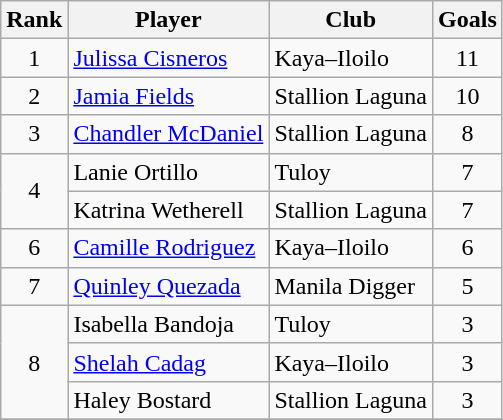<table class="wikitable">
<tr>
<th>Rank</th>
<th>Player</th>
<th>Club</th>
<th>Goals</th>
</tr>
<tr>
<td style="text-align:center;">1</td>
<td> <a href='#'>Julissa Cisneros</a></td>
<td>Kaya–Iloilo</td>
<td style="text-align:center;">11</td>
</tr>
<tr>
<td style="text-align:center;">2</td>
<td> <a href='#'>Jamia Fields</a></td>
<td>Stallion Laguna</td>
<td style="text-align:center;">10</td>
</tr>
<tr>
<td style="text-align:center;">3</td>
<td> <a href='#'>Chandler McDaniel</a></td>
<td>Stallion Laguna</td>
<td style="text-align:center;">8</td>
</tr>
<tr>
<td style="text-align:center;" rowspan=2>4</td>
<td> Lanie Ortillo</td>
<td>Tuloy</td>
<td style="text-align:center;">7</td>
</tr>
<tr>
<td> Katrina Wetherell</td>
<td>Stallion Laguna</td>
<td style="text-align:center;">7</td>
</tr>
<tr>
<td style="text-align:center;">6</td>
<td> <a href='#'>Camille Rodriguez</a></td>
<td>Kaya–Iloilo</td>
<td style="text-align:center;">6</td>
</tr>
<tr>
<td style="text-align:center;">7</td>
<td> <a href='#'>Quinley Quezada</a></td>
<td>Manila Digger</td>
<td style="text-align:center;">5</td>
</tr>
<tr>
<td style="text-align:center;" rowspan=3>8</td>
<td> Isabella Bandoja</td>
<td>Tuloy</td>
<td style="text-align:center;">3</td>
</tr>
<tr>
<td> <a href='#'>Shelah Cadag</a></td>
<td>Kaya–Iloilo</td>
<td style="text-align:center;">3</td>
</tr>
<tr>
<td> Haley Bostard</td>
<td>Stallion Laguna</td>
<td style="text-align:center;">3</td>
</tr>
<tr>
</tr>
</table>
